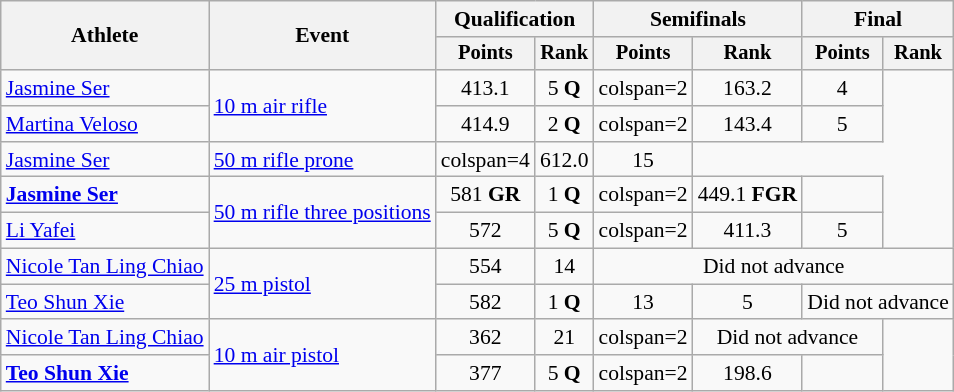<table class="wikitable" style="font-size:90%;">
<tr>
<th rowspan=2>Athlete</th>
<th rowspan=2>Event</th>
<th colspan=2>Qualification</th>
<th colspan=2>Semifinals</th>
<th colspan=2>Final</th>
</tr>
<tr style="font-size:95%">
<th>Points</th>
<th>Rank</th>
<th>Points</th>
<th>Rank</th>
<th>Points</th>
<th>Rank</th>
</tr>
<tr align=center>
<td align=left><a href='#'>Jasmine Ser</a></td>
<td align=left rowspan="2"><a href='#'>10 m air rifle</a></td>
<td>413.1</td>
<td>5 <strong>Q</strong></td>
<td>colspan=2 </td>
<td>163.2</td>
<td>4</td>
</tr>
<tr align=center>
<td align=left><a href='#'>Martina Veloso</a></td>
<td>414.9</td>
<td>2 <strong>Q</strong></td>
<td>colspan=2 </td>
<td>143.4</td>
<td>5</td>
</tr>
<tr align=center>
<td align=left><a href='#'>Jasmine Ser</a></td>
<td align=left><a href='#'>50 m rifle prone</a></td>
<td>colspan=4 </td>
<td>612.0</td>
<td>15</td>
</tr>
<tr align=center>
<td align=left><strong><a href='#'>Jasmine Ser</a></strong></td>
<td align=left rowspan=2><a href='#'>50 m rifle three positions</a></td>
<td>581 <strong>GR</strong></td>
<td>1 <strong>Q</strong></td>
<td>colspan=2 </td>
<td>449.1 <strong>FGR</strong></td>
<td></td>
</tr>
<tr align=center>
<td align=left><a href='#'>Li Yafei</a></td>
<td>572</td>
<td>5 <strong>Q</strong></td>
<td>colspan=2 </td>
<td>411.3</td>
<td>5</td>
</tr>
<tr align=center>
<td align=left><a href='#'>Nicole Tan Ling Chiao</a></td>
<td align=left rowspan=2><a href='#'>25 m pistol</a></td>
<td>554</td>
<td>14</td>
<td colspan=4>Did not advance</td>
</tr>
<tr align=center>
<td align=left><a href='#'>Teo Shun Xie</a></td>
<td>582</td>
<td>1 <strong>Q</strong></td>
<td>13</td>
<td>5</td>
<td colspan=2>Did not advance</td>
</tr>
<tr align=center>
<td align=left><a href='#'>Nicole Tan Ling Chiao</a></td>
<td align=left rowspan="2"><a href='#'>10 m air pistol</a></td>
<td>362</td>
<td>21</td>
<td>colspan=2 </td>
<td colspan=2>Did not advance</td>
</tr>
<tr align=center>
<td align=left><strong><a href='#'>Teo Shun Xie</a></strong></td>
<td>377</td>
<td>5 <strong>Q</strong></td>
<td>colspan=2 </td>
<td>198.6</td>
<td></td>
</tr>
</table>
